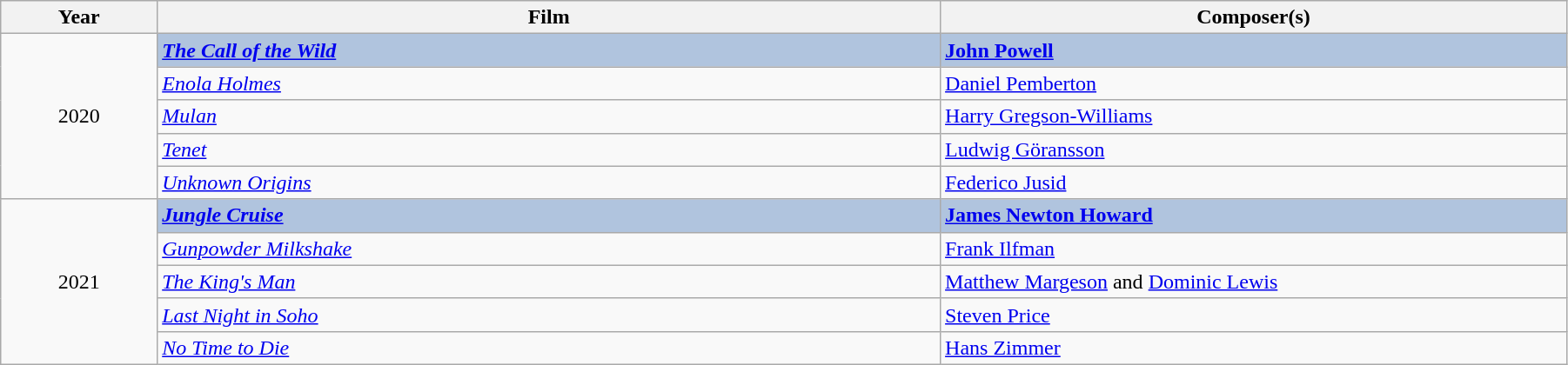<table class="wikitable" width="95%" cellpadding="5">
<tr>
<th width="10%">Year</th>
<th width="50%">Film</th>
<th width="40%">Composer(s)</th>
</tr>
<tr>
<td rowspan="5" style="text-align:center;">2020<br></td>
<td style="background:#B0C4DE;"><strong><em><a href='#'>The Call of the Wild</a></em></strong></td>
<td style="background:#B0C4DE;"><strong><a href='#'>John Powell</a></strong></td>
</tr>
<tr>
<td><em><a href='#'>Enola Holmes</a></em></td>
<td><a href='#'>Daniel Pemberton</a></td>
</tr>
<tr>
<td><em><a href='#'>Mulan</a></em></td>
<td><a href='#'>Harry Gregson-Williams</a></td>
</tr>
<tr>
<td><em><a href='#'>Tenet</a></em></td>
<td><a href='#'>Ludwig Göransson</a></td>
</tr>
<tr>
<td><em><a href='#'>Unknown Origins</a></em></td>
<td><a href='#'>Federico Jusid</a></td>
</tr>
<tr>
<td rowspan="5" style="text-align:center;">2021<br></td>
<td style="background:#B0C4DE;"><strong><em><a href='#'>Jungle Cruise</a></em></strong></td>
<td style="background:#B0C4DE;"><strong><a href='#'>James Newton Howard</a></strong></td>
</tr>
<tr>
<td><em><a href='#'>Gunpowder Milkshake</a></em></td>
<td><a href='#'>Frank Ilfman</a></td>
</tr>
<tr>
<td><em><a href='#'>The King's Man</a></em></td>
<td><a href='#'>Matthew Margeson</a> and <a href='#'>Dominic Lewis</a></td>
</tr>
<tr>
<td><em><a href='#'>Last Night in Soho</a></em></td>
<td><a href='#'>Steven Price</a></td>
</tr>
<tr>
<td><em><a href='#'>No Time to Die</a></em></td>
<td><a href='#'>Hans Zimmer</a></td>
</tr>
</table>
